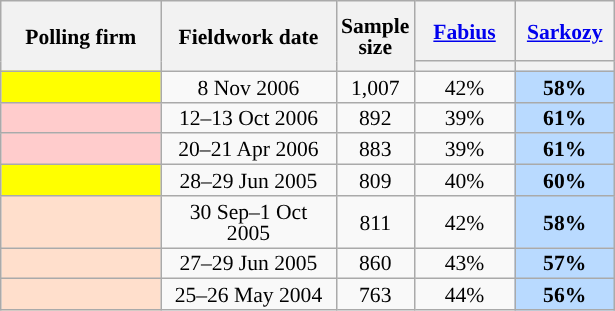<table class="wikitable sortable" style="text-align:center;font-size:90%;line-height:14px;">
<tr style="height:40px;">
<th style="width:100px;" rowspan="2">Polling firm</th>
<th style="width:110px;" rowspan="2">Fieldwork date</th>
<th style="width:35px;" rowspan="2">Sample<br>size</th>
<th class="unsortable" style="width:60px;"><a href='#'>Fabius</a><br></th>
<th class="unsortable" style="width:60px;"><a href='#'>Sarkozy</a><br></th>
</tr>
<tr>
<th style="background:"></th>
<th style="background:"></th>
</tr>
<tr>
<td style="background:yellow;"></td>
<td data-sort-value="2006-11-08">8 Nov 2006</td>
<td>1,007</td>
<td>42%</td>
<td style="background:#B9DAFF;"><strong>58%</strong></td>
</tr>
<tr>
<td style="background:#FFCCCC;"></td>
<td data-sort-value="2006-10-13">12–13 Oct 2006</td>
<td>892</td>
<td>39%</td>
<td style="background:#B9DAFF;"><strong>61%</strong></td>
</tr>
<tr>
<td style="background:#FFCCCC;"></td>
<td data-sort-value="2006-04-21">20–21 Apr 2006</td>
<td>883</td>
<td>39%</td>
<td style="background:#B9DAFF;"><strong>61%</strong></td>
</tr>
<tr>
<td style="background:yellow;"></td>
<td data-sort-value="2005-06-29">28–29 Jun 2005</td>
<td>809</td>
<td>40%</td>
<td style="background:#B9DAFF;"><strong>60%</strong></td>
</tr>
<tr>
<td style="background:#FFDFCC;"></td>
<td data-sort-value="2005-10-01">30 Sep–1 Oct 2005</td>
<td>811</td>
<td>42%</td>
<td style="background:#B9DAFF;"><strong>58%</strong></td>
</tr>
<tr>
<td style="background:#FFDFCC;"></td>
<td data-sort-value="2005-06-29">27–29 Jun 2005</td>
<td>860</td>
<td>43%</td>
<td style="background:#B9DAFF;"><strong>57%</strong></td>
</tr>
<tr>
<td style="background:#FFDFCC;"></td>
<td data-sort-value="2004-05-26">25–26 May 2004</td>
<td>763</td>
<td>44%</td>
<td style="background:#B9DAFF;"><strong>56%</strong></td>
</tr>
</table>
